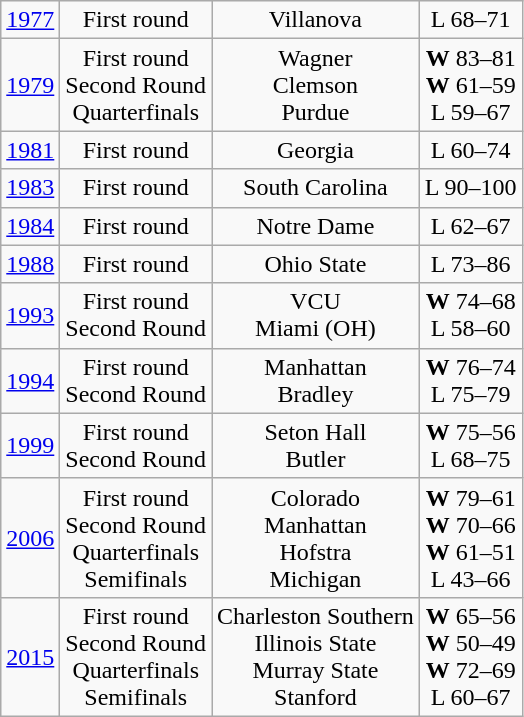<table class="wikitable">
<tr style="text-align:center;">
<td><a href='#'>1977</a></td>
<td>First round</td>
<td>Villanova</td>
<td>L 68–71</td>
</tr>
<tr style="text-align:center;">
<td><a href='#'>1979</a></td>
<td>First round<br>Second Round<br>Quarterfinals</td>
<td>Wagner<br>Clemson<br>Purdue</td>
<td><strong>W</strong> 83–81<br><strong>W</strong> 61–59<br>L 59–67</td>
</tr>
<tr style="text-align:center;">
<td><a href='#'>1981</a></td>
<td>First round</td>
<td>Georgia</td>
<td>L 60–74</td>
</tr>
<tr style="text-align:center;">
<td><a href='#'>1983</a></td>
<td>First round</td>
<td>South Carolina</td>
<td>L 90–100</td>
</tr>
<tr style="text-align:center;">
<td><a href='#'>1984</a></td>
<td>First round</td>
<td>Notre Dame</td>
<td>L 62–67</td>
</tr>
<tr style="text-align:center;">
<td><a href='#'>1988</a></td>
<td>First round</td>
<td>Ohio State</td>
<td>L 73–86</td>
</tr>
<tr style="text-align:center;">
<td><a href='#'>1993</a></td>
<td>First round<br>Second Round</td>
<td>VCU<br>Miami (OH)</td>
<td><strong>W</strong> 74–68<br>L 58–60</td>
</tr>
<tr style="text-align:center;">
<td><a href='#'>1994</a></td>
<td>First round<br>Second Round</td>
<td>Manhattan<br>Bradley</td>
<td><strong>W</strong> 76–74<br>L 75–79</td>
</tr>
<tr style="text-align:center;">
<td><a href='#'>1999</a></td>
<td>First round<br>Second Round</td>
<td>Seton Hall<br>Butler</td>
<td><strong>W</strong> 75–56<br>L 68–75</td>
</tr>
<tr style="text-align:center;">
<td><a href='#'>2006</a></td>
<td>First round<br>Second Round<br>Quarterfinals<br>Semifinals</td>
<td>Colorado<br>Manhattan<br>Hofstra<br>Michigan</td>
<td><strong>W</strong> 79–61<br><strong>W</strong> 70–66<br><strong>W</strong> 61–51<br>L 43–66</td>
</tr>
<tr style="text-align:center;">
<td><a href='#'>2015</a></td>
<td>First round<br>Second Round<br>Quarterfinals<br>Semifinals</td>
<td>Charleston Southern<br>Illinois State<br>Murray State<br>Stanford</td>
<td><strong>W</strong> 65–56<br><strong>W</strong> 50–49<br><strong>W</strong> 72–69<br>L 60–67</td>
</tr>
</table>
